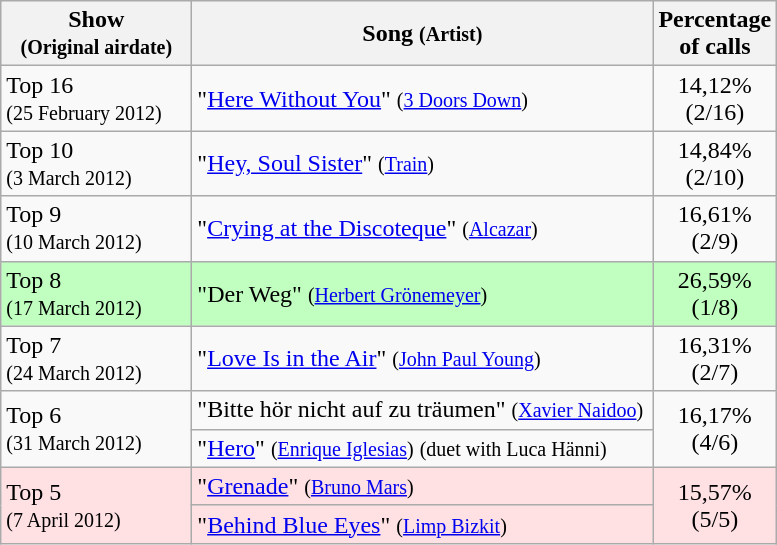<table class="wikitable">
<tr ">
<th style="width:120px;">Show<br><small>(Original airdate)</small></th>
<th style="width:300px;">Song <small>(Artist)</small></th>
<th style="width:28px;">Percentage of calls</th>
</tr>
<tr>
<td align="left">Top 16<br><small>(25 February 2012)</small></td>
<td align="left">"<a href='#'>Here Without You</a>" <small>(<a href='#'>3 Doors Down</a>)</small></td>
<td style="text-align:center;">14,12% (2/16)</td>
</tr>
<tr>
<td align="left">Top 10<br><small>(3 March 2012)</small></td>
<td align="left">"<a href='#'>Hey, Soul Sister</a>" <small>(<a href='#'>Train</a>)</small></td>
<td style="text-align:center;">14,84% (2/10)</td>
</tr>
<tr>
<td align="left">Top 9<br><small>(10 March 2012)</small></td>
<td align="left">"<a href='#'>Crying at the Discoteque</a>" <small>(<a href='#'>Alcazar</a>)</small></td>
<td style="text-align:center;">16,61% (2/9)</td>
</tr>
<tr style="background:#c1ffc1;">
<td align="left">Top 8<br><small>(17 March 2012)</small></td>
<td align="left">"Der Weg" <small>(<a href='#'>Herbert Grönemeyer</a>)</small></td>
<td style="text-align:center;">26,59% (1/8)</td>
</tr>
<tr>
<td align="left">Top 7<br><small>(24 March 2012)</small></td>
<td align="left">"<a href='#'>Love Is in the Air</a>" <small>(<a href='#'>John Paul Young</a>)</small></td>
<td style="text-align:center;">16,31% (2/7)</td>
</tr>
<tr>
<td align="left" rowspan=2>Top 6<br><small>(31 March 2012)</small></td>
<td align="left">"Bitte hör nicht auf zu träumen" <small>(<a href='#'>Xavier Naidoo</a>)</small></td>
<td style="text-align:center;" rowspan=2>16,17% (4/6)</td>
</tr>
<tr>
<td align="left">"<a href='#'>Hero</a>" <small>(<a href='#'>Enrique Iglesias</a>)</small> <small>(duet with Luca Hänni)</small></td>
</tr>
<tr bgcolor="#FFE1E4">
<td align="left" rowspan=2>Top 5<br><small>(7 April 2012)</small></td>
<td align="left">"<a href='#'>Grenade</a>" <small>(<a href='#'>Bruno Mars</a>)</small></td>
<td style="text-align:center;" rowspan=2>15,57% (5/5)</td>
</tr>
<tr bgcolor="#FFE1E4">
<td align="left">"<a href='#'>Behind Blue Eyes</a>" <small>(<a href='#'>Limp Bizkit</a>)</small></td>
</tr>
</table>
